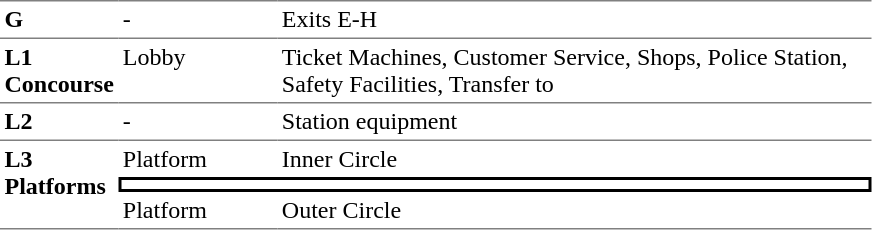<table table border=0 cellspacing=0 cellpadding=3>
<tr>
<td style="border-top:solid 1px gray;" valign=top><strong>G</strong></td>
<td style="border-top:solid 1px gray;" valign=top>-</td>
<td style="border-top:solid 1px gray;" valign=top>Exits E-H</td>
</tr>
<tr>
<td style="border-bottom:solid 1px gray; border-top:solid 1px gray;" valign=top width=50><strong>L1<br>Concourse</strong></td>
<td style="border-bottom:solid 1px gray; border-top:solid 1px gray;" valign=top width=100> Lobby</td>
<td style="border-bottom:solid 1px gray; border-top:solid 1px gray;" valign=top width=390>Ticket Machines, Customer Service, Shops, Police Station, Safety Facilities, Transfer to </td>
</tr>
<tr>
<td style="border-bottom:solid 1px gray;" width=50 valign=top><strong>L2</strong></td>
<td style="border-bottom:solid 1px gray;" width=100 valign=top>-</td>
<td style="border-bottom:solid 1px gray;" width=390 valign=top>Station equipment</td>
</tr>
<tr>
<td style="border-bottom:solid 1px gray;" rowspan=3 valign=top><strong>L3<br>Platforms</strong></td>
<td>Platform </td>
<td>  Inner Circle </td>
</tr>
<tr>
<td style="border-right:solid 2px black;border-left:solid 2px black;border-top:solid 2px black;border-bottom:solid 2px black;text-align:center;" colspan=2></td>
</tr>
<tr>
<td style="border-bottom:solid 1px gray;">Platform </td>
<td style="border-bottom:solid 1px gray;"> Outer Circle  </td>
</tr>
</table>
